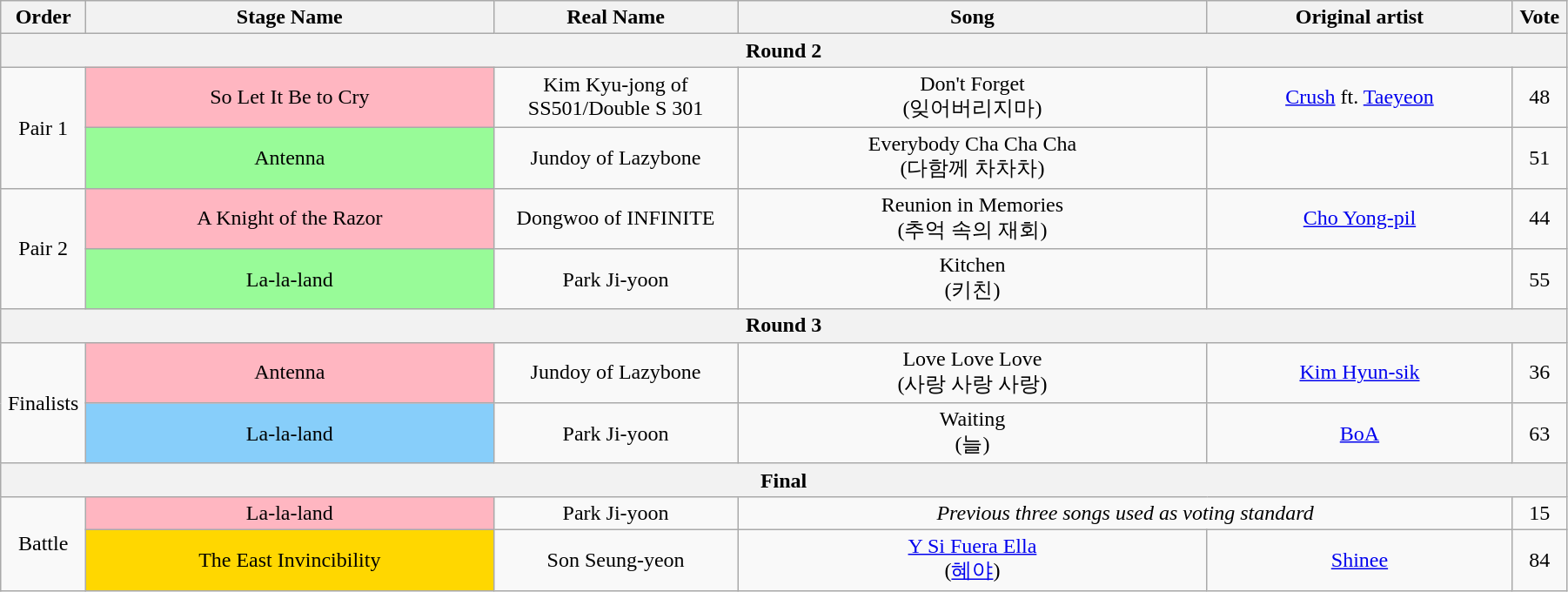<table class="wikitable" style="text-align:center; width:95%;">
<tr>
<th style="width:1%;">Order</th>
<th style="width:20%;">Stage Name</th>
<th style="width:12%;">Real Name</th>
<th style="width:23%;">Song</th>
<th style="width:15%;">Original artist</th>
<th style="width:1%;">Vote</th>
</tr>
<tr>
<th colspan=6>Round 2</th>
</tr>
<tr>
<td rowspan=2>Pair 1</td>
<td bgcolor="lightpink">So Let It Be to Cry</td>
<td>Kim Kyu-jong of SS501/Double S 301</td>
<td>Don't Forget<br>(잊어버리지마)</td>
<td><a href='#'>Crush</a> ft. <a href='#'>Taeyeon</a></td>
<td>48</td>
</tr>
<tr>
<td bgcolor="palegreen">Antenna</td>
<td>Jundoy of Lazybone</td>
<td>Everybody Cha Cha Cha<br>(다함께 차차차)</td>
<td></td>
<td>51</td>
</tr>
<tr>
<td rowspan=2>Pair 2</td>
<td bgcolor="lightpink">A Knight of the Razor</td>
<td>Dongwoo of INFINITE</td>
<td>Reunion in Memories<br>(추억 속의 재회)</td>
<td><a href='#'>Cho Yong-pil</a></td>
<td>44</td>
</tr>
<tr>
<td bgcolor="palegreen">La-la-land</td>
<td>Park Ji-yoon</td>
<td>Kitchen<br>(키친)</td>
<td></td>
<td>55</td>
</tr>
<tr>
<th colspan=6>Round 3</th>
</tr>
<tr>
<td rowspan=2>Finalists</td>
<td bgcolor="lightpink">Antenna</td>
<td>Jundoy of Lazybone</td>
<td>Love Love Love<br>(사랑 사랑 사랑)</td>
<td><a href='#'>Kim Hyun-sik</a></td>
<td>36</td>
</tr>
<tr>
<td bgcolor="lightskyblue">La-la-land</td>
<td>Park Ji-yoon</td>
<td>Waiting<br>(늘)</td>
<td><a href='#'>BoA</a></td>
<td>63</td>
</tr>
<tr>
<th colspan=6>Final</th>
</tr>
<tr>
<td rowspan=2>Battle</td>
<td bgcolor="lightpink">La-la-land</td>
<td>Park Ji-yoon</td>
<td colspan=2><em>Previous three songs used as voting standard</em></td>
<td>15</td>
</tr>
<tr>
<td bgcolor="gold">The East Invincibility</td>
<td>Son Seung-yeon</td>
<td><a href='#'>Y Si Fuera Ella</a><br>(<a href='#'>혜야</a>)</td>
<td><a href='#'>Shinee</a></td>
<td>84</td>
</tr>
</table>
